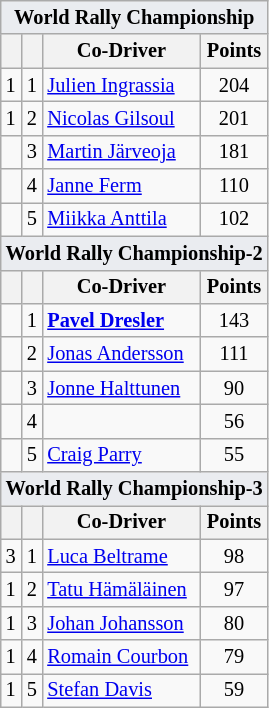<table class="wikitable" style="font-size: 85%;">
<tr>
<td style="background-color:#EAECF0; text-align:center" colspan="4"><strong>World Rally Championship</strong></td>
</tr>
<tr>
<th></th>
<th align="center"></th>
<th align="center">Co-Driver</th>
<th align="center">Points</th>
</tr>
<tr>
<td align="left"> 1</td>
<td align="center">1</td>
<td> <a href='#'>Julien Ingrassia</a></td>
<td align="center">204</td>
</tr>
<tr>
<td align="left"> 1</td>
<td align="center">2</td>
<td> <a href='#'>Nicolas Gilsoul</a></td>
<td align="center">201</td>
</tr>
<tr>
<td align="left"></td>
<td align="center">3</td>
<td> <a href='#'>Martin Järveoja</a></td>
<td align="center">181</td>
</tr>
<tr>
<td align="left"></td>
<td align="center">4</td>
<td> <a href='#'>Janne Ferm</a></td>
<td align="center">110</td>
</tr>
<tr>
<td align="left"></td>
<td align="center">5</td>
<td> <a href='#'>Miikka Anttila</a></td>
<td align="center">102</td>
</tr>
<tr>
<td style="background-color:#EAECF0; text-align:center" colspan="4"><strong>World Rally Championship-2</strong></td>
</tr>
<tr>
<th></th>
<th align="center"></th>
<th align="center">Co-Driver</th>
<th align="center">Points</th>
</tr>
<tr>
<td align="left"></td>
<td align="center">1</td>
<td><strong> <a href='#'>Pavel Dresler</a></strong></td>
<td align="center">143</td>
</tr>
<tr>
<td align="left"></td>
<td align="center">2</td>
<td> <a href='#'>Jonas Andersson</a></td>
<td align="center">111</td>
</tr>
<tr>
<td align="left"></td>
<td align="center">3</td>
<td> <a href='#'>Jonne Halttunen</a></td>
<td align="center">90</td>
</tr>
<tr>
<td align="left"></td>
<td align="center">4</td>
<td></td>
<td align="center">56</td>
</tr>
<tr>
<td align="left"></td>
<td align="center">5</td>
<td> <a href='#'>Craig Parry</a></td>
<td align="center">55</td>
</tr>
<tr>
<td style="background-color:#EAECF0; text-align:center" colspan="4"><strong>World Rally Championship-3</strong></td>
</tr>
<tr>
<th></th>
<th align="center"></th>
<th align="center">Co-Driver</th>
<th align="center">Points</th>
</tr>
<tr>
<td align="left"> 3</td>
<td align="center">1</td>
<td> <a href='#'>Luca Beltrame</a></td>
<td align="center">98</td>
</tr>
<tr>
<td align="left"> 1</td>
<td align="center">2</td>
<td> <a href='#'>Tatu Hämäläinen</a></td>
<td align="center">97</td>
</tr>
<tr>
<td align="left"> 1</td>
<td align="center">3</td>
<td> <a href='#'>Johan Johansson</a></td>
<td align="center">80</td>
</tr>
<tr>
<td align="left"> 1</td>
<td align="center">4</td>
<td> <a href='#'>Romain Courbon</a></td>
<td align="center">79</td>
</tr>
<tr>
<td align="left"> 1</td>
<td align="center">5</td>
<td> <a href='#'>Stefan Davis</a></td>
<td align="center">59</td>
</tr>
</table>
